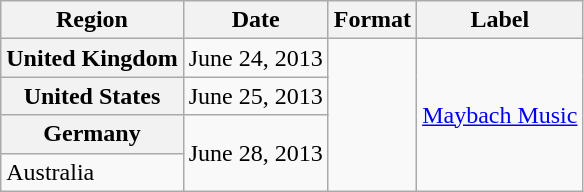<table class="wikitable plainrowheaders sortable">
<tr>
<th scope="column">Region</th>
<th>Date</th>
<th>Format</th>
<th>Label</th>
</tr>
<tr>
<th scope="row">United Kingdom</th>
<td>June 24, 2013</td>
<td rowspan="4"></td>
<td rowspan="4"><a href='#'>Maybach Music</a></td>
</tr>
<tr>
<th scope="row">United States</th>
<td>June 25, 2013</td>
</tr>
<tr>
<th scope="row">Germany</th>
<td rowspan="2">June 28, 2013</td>
</tr>
<tr>
<td>Australia</td>
</tr>
</table>
